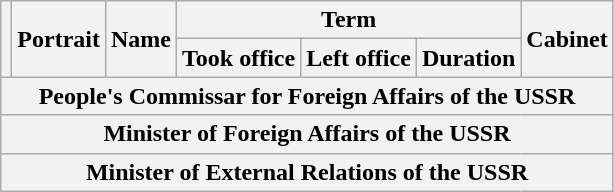<table class="wikitable" style="text-align:center;">
<tr>
<th rowspan=2></th>
<th rowspan=2>Portrait</th>
<th rowspan=2>Name<br></th>
<th colspan=3>Term</th>
<th rowspan=2>Cabinet</th>
</tr>
<tr>
<th>Took office</th>
<th>Left office</th>
<th>Duration</th>
</tr>
<tr style="text-align:center;">
<th colspan=7>People's Commissar for Foreign Affairs of the USSR<br>

</th>
</tr>
<tr style="text-align:center;">
<th colspan=7>Minister of Foreign Affairs of the USSR<br>






</th>
</tr>
<tr style="text-align:center;">
<th colspan=7>Minister of External Relations of the USSR<br></th>
</tr>
</table>
